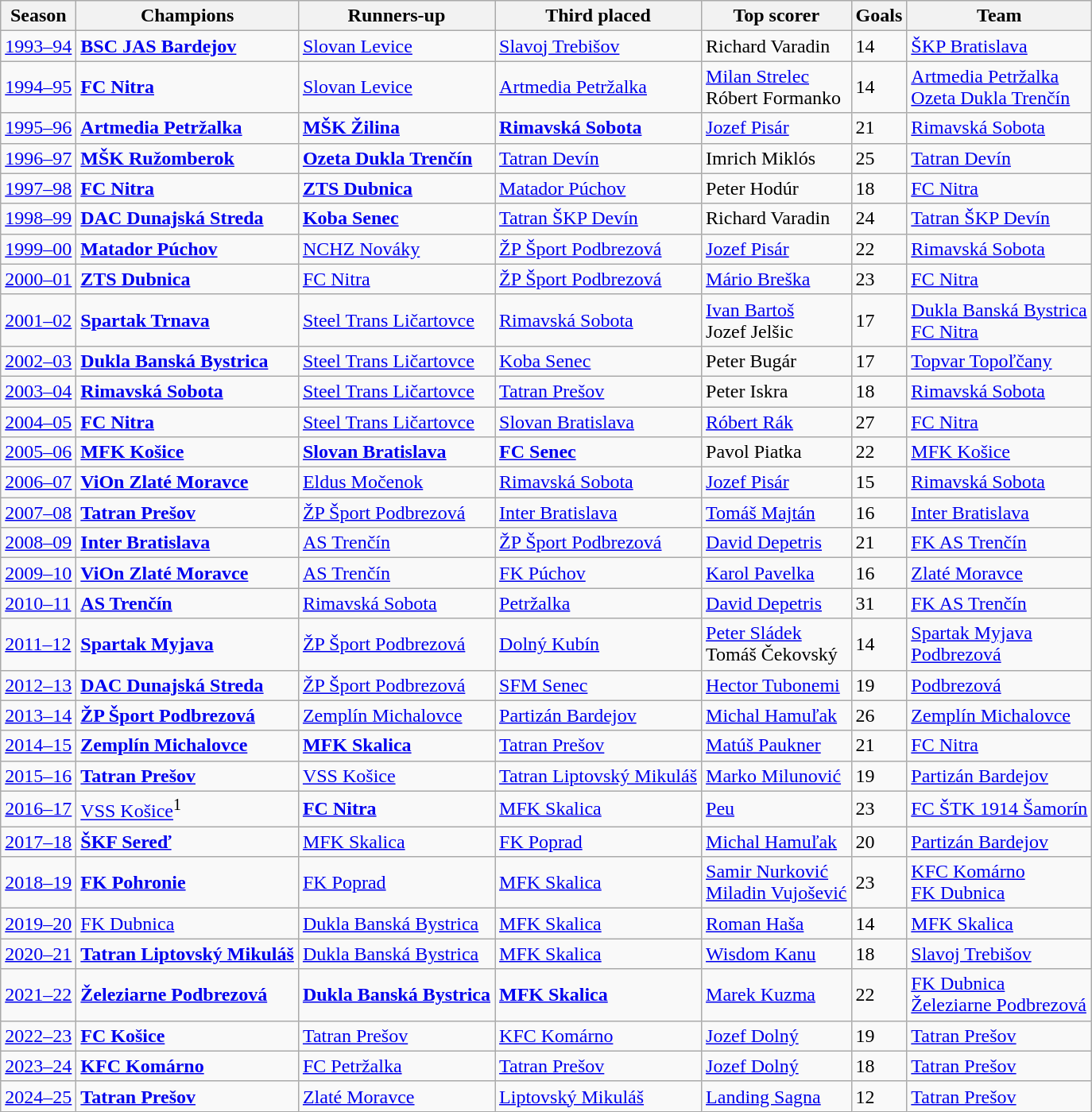<table class="wikitable">
<tr>
<th>Season</th>
<th>Champions</th>
<th>Runners-up</th>
<th>Third placed</th>
<th>Top scorer</th>
<th>Goals</th>
<th>Team</th>
</tr>
<tr>
<td><a href='#'>1993–94</a></td>
<td><strong><a href='#'>BSC JAS Bardejov</a></strong></td>
<td><a href='#'>Slovan Levice</a></td>
<td><a href='#'>Slavoj Trebišov</a></td>
<td> Richard Varadin</td>
<td>14</td>
<td><a href='#'>ŠKP Bratislava</a></td>
</tr>
<tr>
<td><a href='#'>1994–95</a></td>
<td><strong><a href='#'>FC Nitra</a></strong></td>
<td><a href='#'>Slovan Levice</a></td>
<td><a href='#'>Artmedia Petržalka</a></td>
<td> <a href='#'>Milan Strelec</a> <br>  Róbert Formanko</td>
<td>14</td>
<td><a href='#'>Artmedia Petržalka</a> <br> <a href='#'>Ozeta Dukla Trenčín</a></td>
</tr>
<tr>
<td><a href='#'>1995–96</a></td>
<td><strong><a href='#'>Artmedia Petržalka</a></strong></td>
<td><strong><a href='#'>MŠK Žilina</a></strong></td>
<td><strong><a href='#'>Rimavská Sobota</a></strong></td>
<td> <a href='#'>Jozef Pisár</a></td>
<td>21</td>
<td><a href='#'>Rimavská Sobota</a></td>
</tr>
<tr>
<td><a href='#'>1996–97</a></td>
<td><strong><a href='#'>MŠK Ružomberok</a></strong></td>
<td><strong><a href='#'>Ozeta Dukla Trenčín</a></strong></td>
<td><a href='#'>Tatran Devín</a></td>
<td> Imrich Miklós</td>
<td>25</td>
<td><a href='#'>Tatran Devín</a></td>
</tr>
<tr>
<td><a href='#'>1997–98</a></td>
<td><strong><a href='#'>FC Nitra</a></strong></td>
<td><strong><a href='#'>ZTS Dubnica</a></strong></td>
<td><a href='#'>Matador Púchov</a></td>
<td> Peter Hodúr</td>
<td>18</td>
<td><a href='#'>FC Nitra</a></td>
</tr>
<tr>
<td><a href='#'>1998–99</a></td>
<td><strong><a href='#'>DAC Dunajská Streda</a></strong></td>
<td><strong><a href='#'>Koba Senec</a></strong></td>
<td><a href='#'>Tatran ŠKP Devín</a></td>
<td> Richard Varadin</td>
<td>24</td>
<td><a href='#'>Tatran ŠKP Devín</a></td>
</tr>
<tr>
<td><a href='#'>1999–00</a></td>
<td><strong><a href='#'>Matador Púchov</a></strong></td>
<td><a href='#'>NCHZ Nováky</a></td>
<td><a href='#'>ŽP Šport Podbrezová</a></td>
<td> <a href='#'>Jozef Pisár</a></td>
<td>22</td>
<td><a href='#'>Rimavská Sobota</a></td>
</tr>
<tr>
<td><a href='#'>2000–01</a></td>
<td><strong><a href='#'>ZTS Dubnica</a></strong></td>
<td><a href='#'>FC Nitra</a></td>
<td><a href='#'>ŽP Šport Podbrezová</a></td>
<td> <a href='#'>Mário Breška</a></td>
<td>23</td>
<td><a href='#'>FC Nitra</a></td>
</tr>
<tr>
<td><a href='#'>2001–02</a></td>
<td><strong><a href='#'>Spartak Trnava</a></strong></td>
<td><a href='#'>Steel Trans Ličartovce</a></td>
<td><a href='#'>Rimavská Sobota</a></td>
<td> <a href='#'>Ivan Bartoš</a> <br>  Jozef Jelšic</td>
<td>17</td>
<td><a href='#'>Dukla Banská Bystrica</a> <br> <a href='#'>FC Nitra</a></td>
</tr>
<tr>
<td><a href='#'>2002–03</a></td>
<td><strong><a href='#'>Dukla Banská Bystrica</a></strong></td>
<td><a href='#'>Steel Trans Ličartovce</a></td>
<td><a href='#'>Koba Senec</a></td>
<td> Peter Bugár</td>
<td>17</td>
<td><a href='#'>Topvar Topoľčany</a></td>
</tr>
<tr>
<td><a href='#'>2003–04</a></td>
<td><strong><a href='#'>Rimavská Sobota</a></strong></td>
<td><a href='#'>Steel Trans Ličartovce</a></td>
<td><a href='#'>Tatran Prešov</a></td>
<td> Peter Iskra</td>
<td>18</td>
<td><a href='#'>Rimavská Sobota</a></td>
</tr>
<tr>
<td><a href='#'>2004–05</a></td>
<td><strong><a href='#'>FC Nitra</a></strong></td>
<td><a href='#'>Steel Trans Ličartovce</a></td>
<td><a href='#'>Slovan Bratislava</a></td>
<td> <a href='#'>Róbert Rák</a></td>
<td>27</td>
<td><a href='#'>FC Nitra</a></td>
</tr>
<tr>
<td><a href='#'>2005–06</a></td>
<td><strong><a href='#'>MFK Košice</a></strong></td>
<td><strong><a href='#'>Slovan Bratislava</a></strong></td>
<td><strong><a href='#'>FC Senec</a></strong></td>
<td> Pavol Piatka</td>
<td>22</td>
<td><a href='#'>MFK Košice</a></td>
</tr>
<tr>
<td><a href='#'>2006–07</a></td>
<td><strong><a href='#'>ViOn Zlaté Moravce</a></strong></td>
<td><a href='#'>Eldus Močenok</a></td>
<td><a href='#'>Rimavská Sobota</a></td>
<td> <a href='#'>Jozef Pisár</a></td>
<td>15</td>
<td><a href='#'>Rimavská Sobota</a></td>
</tr>
<tr>
<td><a href='#'>2007–08</a></td>
<td><strong><a href='#'>Tatran Prešov</a></strong></td>
<td><a href='#'>ŽP Šport Podbrezová</a></td>
<td><a href='#'>Inter Bratislava</a></td>
<td> <a href='#'>Tomáš Majtán</a></td>
<td>16</td>
<td><a href='#'>Inter Bratislava</a></td>
</tr>
<tr>
<td><a href='#'>2008–09</a></td>
<td><strong><a href='#'>Inter Bratislava</a></strong></td>
<td><a href='#'>AS Trenčín</a></td>
<td><a href='#'>ŽP Šport Podbrezová</a></td>
<td> <a href='#'>David Depetris</a></td>
<td>21</td>
<td><a href='#'>FK AS Trenčín</a></td>
</tr>
<tr>
<td><a href='#'>2009–10</a></td>
<td><strong><a href='#'>ViOn Zlaté Moravce</a></strong></td>
<td><a href='#'>AS Trenčín</a></td>
<td><a href='#'>FK Púchov</a></td>
<td> <a href='#'>Karol Pavelka</a></td>
<td>16</td>
<td><a href='#'>Zlaté Moravce</a></td>
</tr>
<tr>
<td><a href='#'>2010–11</a></td>
<td><strong><a href='#'>AS Trenčín</a></strong></td>
<td><a href='#'>Rimavská Sobota</a></td>
<td><a href='#'>Petržalka</a></td>
<td> <a href='#'>David Depetris</a></td>
<td>31</td>
<td><a href='#'>FK AS Trenčín</a></td>
</tr>
<tr>
<td><a href='#'>2011–12</a></td>
<td><strong><a href='#'>Spartak Myjava</a></strong></td>
<td><a href='#'>ŽP Šport Podbrezová</a></td>
<td><a href='#'>Dolný Kubín</a></td>
<td> <a href='#'>Peter Sládek</a> <br>  Tomáš Čekovský</td>
<td>14</td>
<td><a href='#'>Spartak Myjava</a> <br> <a href='#'>Podbrezová</a></td>
</tr>
<tr>
<td><a href='#'>2012–13</a></td>
<td><strong><a href='#'>DAC Dunajská Streda</a></strong></td>
<td><a href='#'>ŽP Šport Podbrezová</a></td>
<td><a href='#'>SFM Senec</a></td>
<td> <a href='#'>Hector Tubonemi</a></td>
<td>19</td>
<td><a href='#'>Podbrezová</a></td>
</tr>
<tr>
<td><a href='#'>2013–14</a></td>
<td><strong><a href='#'>ŽP Šport Podbrezová</a></strong></td>
<td><a href='#'>Zemplín Michalovce</a></td>
<td><a href='#'>Partizán Bardejov</a></td>
<td> <a href='#'>Michal Hamuľak</a></td>
<td>26</td>
<td><a href='#'>Zemplín Michalovce</a></td>
</tr>
<tr>
<td><a href='#'>2014–15</a></td>
<td><strong><a href='#'>Zemplín Michalovce</a></strong></td>
<td><strong><a href='#'>MFK Skalica</a></strong></td>
<td><a href='#'>Tatran Prešov</a></td>
<td> <a href='#'>Matúš Paukner</a></td>
<td>21</td>
<td><a href='#'>FC Nitra</a></td>
</tr>
<tr>
<td><a href='#'>2015–16</a></td>
<td><strong><a href='#'>Tatran Prešov</a></strong></td>
<td><a href='#'>VSS Košice</a></td>
<td><a href='#'>Tatran Liptovský Mikuláš</a></td>
<td> <a href='#'>Marko Milunović</a></td>
<td>19</td>
<td><a href='#'>Partizán Bardejov</a></td>
</tr>
<tr>
<td><a href='#'>2016–17</a></td>
<td><a href='#'>VSS Košice</a><sup>1</sup></td>
<td><strong><a href='#'>FC Nitra</a></strong></td>
<td><a href='#'>MFK Skalica</a></td>
<td> <a href='#'>Peu</a></td>
<td>23</td>
<td><a href='#'>FC ŠTK 1914 Šamorín</a></td>
</tr>
<tr>
<td><a href='#'>2017–18</a></td>
<td><strong><a href='#'>ŠKF Sereď</a></strong></td>
<td><a href='#'>MFK Skalica</a></td>
<td><a href='#'>FK Poprad</a></td>
<td> <a href='#'>Michal Hamuľak</a></td>
<td>20</td>
<td><a href='#'>Partizán Bardejov</a></td>
</tr>
<tr>
<td><a href='#'>2018–19</a></td>
<td><strong><a href='#'>FK Pohronie</a></strong></td>
<td><a href='#'>FK Poprad</a></td>
<td><a href='#'>MFK Skalica</a></td>
<td> <a href='#'>Samir Nurković</a> <br>  <a href='#'>Miladin Vujošević</a></td>
<td>23</td>
<td><a href='#'>KFC Komárno</a> <br> <a href='#'>FK Dubnica</a></td>
</tr>
<tr>
<td><a href='#'>2019–20</a></td>
<td><a href='#'>FK Dubnica</a></td>
<td><a href='#'>Dukla Banská Bystrica</a></td>
<td><a href='#'>MFK Skalica</a></td>
<td> <a href='#'>Roman Haša</a></td>
<td>14</td>
<td><a href='#'>MFK Skalica</a></td>
</tr>
<tr>
<td><a href='#'>2020–21</a></td>
<td><strong><a href='#'>Tatran Liptovský Mikuláš</a></strong></td>
<td><a href='#'>Dukla Banská Bystrica</a></td>
<td><a href='#'>MFK Skalica</a></td>
<td> <a href='#'>Wisdom Kanu</a></td>
<td>18</td>
<td><a href='#'>Slavoj Trebišov</a></td>
</tr>
<tr>
<td><a href='#'>2021–22</a></td>
<td><strong><a href='#'>Železiarne Podbrezová</a></strong></td>
<td><strong><a href='#'>Dukla Banská Bystrica</a></strong></td>
<td><strong><a href='#'>MFK Skalica</a></strong></td>
<td> <a href='#'>Marek Kuzma</a></td>
<td>22</td>
<td><a href='#'>FK Dubnica</a><br><a href='#'>Železiarne Podbrezová</a></td>
</tr>
<tr>
<td><a href='#'>2022–23</a></td>
<td><strong><a href='#'>FC Košice</a></strong></td>
<td><a href='#'>Tatran Prešov</a></td>
<td><a href='#'>KFC Komárno</a></td>
<td> <a href='#'>Jozef Dolný</a></td>
<td>19</td>
<td><a href='#'>Tatran Prešov</a></td>
</tr>
<tr>
<td><a href='#'>2023–24</a></td>
<td><strong><a href='#'>KFC Komárno</a></strong></td>
<td><a href='#'>FC Petržalka</a></td>
<td><a href='#'>Tatran Prešov</a></td>
<td> <a href='#'>Jozef Dolný</a></td>
<td>18</td>
<td><a href='#'>Tatran Prešov</a></td>
</tr>
<tr>
<td><a href='#'>2024–25</a></td>
<td><strong><a href='#'>Tatran Prešov</a></strong></td>
<td><a href='#'>Zlaté Moravce</a></td>
<td><a href='#'>Liptovský Mikuláš</a></td>
<td> <a href='#'>Landing Sagna</a></td>
<td>12</td>
<td><a href='#'>Tatran Prešov</a></td>
</tr>
</table>
